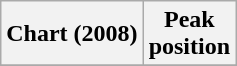<table class="wikitable plainrowheaders">
<tr>
<th>Chart (2008)</th>
<th>Peak<br>position</th>
</tr>
<tr>
</tr>
</table>
